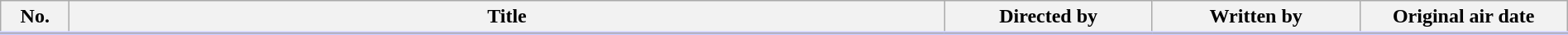<table class="wikitable" style="width:100%; margin:auto; background:#FFF;">
<tr style="border-bottom: 3px solid #CCF;">
<th style="width:3em;">No.</th>
<th>Title</th>
<th style="width:10em;">Directed by</th>
<th style="width:10em;">Written by</th>
<th style="width:10em;">Original air date</th>
</tr>
<tr>
</tr>
</table>
